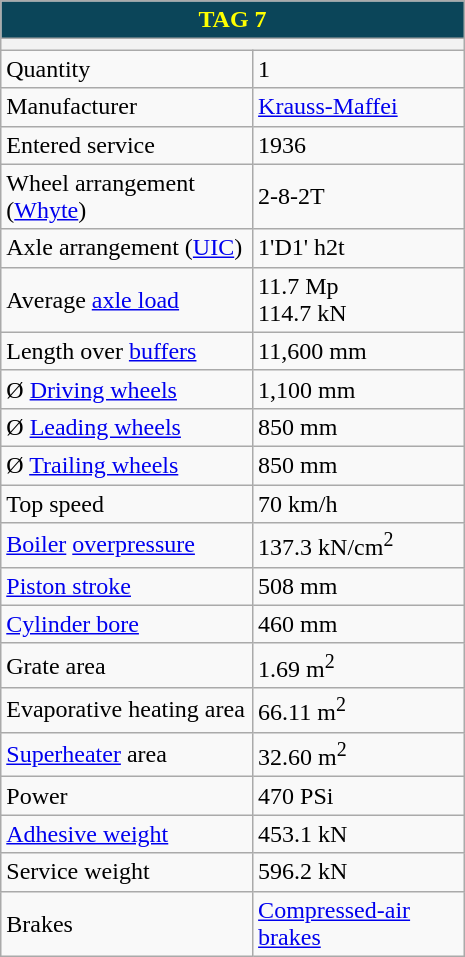<table class="wikitable float-right"  width="310" align="right">
<tr ->
<th colspan="2" style="color:yellow; background:#0B4559">TAG 7<br></th>
</tr>
<tr ->
<th colspan="2"></th>
</tr>
<tr>
<td>Quantity</td>
<td>1</td>
</tr>
<tr>
<td>Manufacturer</td>
<td><a href='#'>Krauss-Maffei</a></td>
</tr>
<tr>
<td>Entered service</td>
<td>1936</td>
</tr>
<tr>
<td>Wheel arrangement (<a href='#'>Whyte</a>)</td>
<td>2-8-2T</td>
</tr>
<tr>
<td>Axle arrangement (<a href='#'>UIC</a>)</td>
<td>1'D1' h2t</td>
</tr>
<tr>
<td>Average <a href='#'>axle load</a></td>
<td>11.7 Mp<br>114.7 kN</td>
</tr>
<tr>
<td>Length over <a href='#'>buffers</a></td>
<td>11,600 mm</td>
</tr>
<tr>
<td>Ø <a href='#'>Driving wheels</a></td>
<td>1,100 mm</td>
</tr>
<tr>
<td>Ø <a href='#'>Leading wheels</a></td>
<td>850 mm</td>
</tr>
<tr>
<td>Ø <a href='#'>Trailing wheels</a></td>
<td>850 mm</td>
</tr>
<tr>
<td>Top speed</td>
<td>70 km/h</td>
</tr>
<tr>
<td><a href='#'>Boiler</a> <a href='#'>overpressure</a></td>
<td>137.3 kN/cm<sup>2</sup></td>
</tr>
<tr>
<td><a href='#'>Piston stroke</a></td>
<td>508 mm</td>
</tr>
<tr>
<td><a href='#'>Cylinder bore</a></td>
<td>460 mm</td>
</tr>
<tr>
<td>Grate area</td>
<td>1.69 m<sup>2</sup></td>
</tr>
<tr>
<td>Evaporative heating area</td>
<td>66.11 m<sup>2</sup></td>
</tr>
<tr>
<td><a href='#'>Superheater</a> area</td>
<td>32.60 m<sup>2</sup></td>
</tr>
<tr>
<td>Power</td>
<td>470 PSi</td>
</tr>
<tr>
<td><a href='#'>Adhesive weight</a></td>
<td>453.1 kN</td>
</tr>
<tr>
<td>Service weight</td>
<td>596.2 kN</td>
</tr>
<tr>
<td>Brakes</td>
<td><a href='#'>Compressed-air brakes</a></td>
</tr>
</table>
